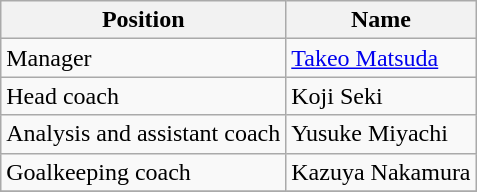<table class="wikitable">
<tr>
<th>Position</th>
<th>Name</th>
</tr>
<tr>
<td>Manager</td>
<td> <a href='#'>Takeo Matsuda</a></td>
</tr>
<tr>
<td>Head coach</td>
<td> Koji Seki</td>
</tr>
<tr>
<td>Analysis and assistant coach</td>
<td> Yusuke Miyachi</td>
</tr>
<tr>
<td>Goalkeeping coach</td>
<td> Kazuya Nakamura</td>
</tr>
<tr>
</tr>
</table>
